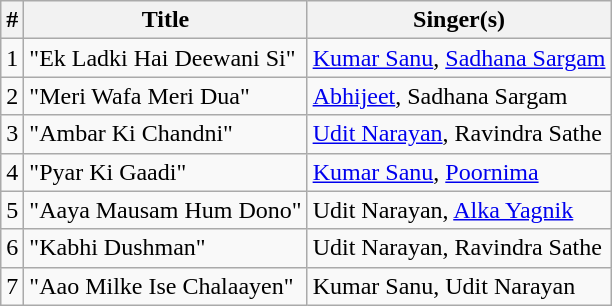<table class="wikitable">
<tr>
<th>#</th>
<th>Title</th>
<th>Singer(s)</th>
</tr>
<tr>
<td>1</td>
<td>"Ek Ladki Hai Deewani Si"</td>
<td><a href='#'>Kumar Sanu</a>, <a href='#'>Sadhana Sargam</a></td>
</tr>
<tr>
<td>2</td>
<td>"Meri Wafa Meri Dua"</td>
<td><a href='#'>Abhijeet</a>, Sadhana Sargam</td>
</tr>
<tr>
<td>3</td>
<td>"Ambar Ki Chandni"</td>
<td><a href='#'>Udit Narayan</a>, Ravindra Sathe</td>
</tr>
<tr>
<td>4</td>
<td>"Pyar Ki Gaadi"</td>
<td><a href='#'>Kumar Sanu</a>, <a href='#'>Poornima</a></td>
</tr>
<tr>
<td>5</td>
<td>"Aaya Mausam Hum Dono"</td>
<td>Udit Narayan, <a href='#'>Alka Yagnik</a></td>
</tr>
<tr>
<td>6</td>
<td>"Kabhi Dushman"</td>
<td>Udit Narayan, Ravindra Sathe</td>
</tr>
<tr>
<td>7</td>
<td>"Aao Milke Ise Chalaayen"</td>
<td>Kumar Sanu, Udit Narayan</td>
</tr>
</table>
